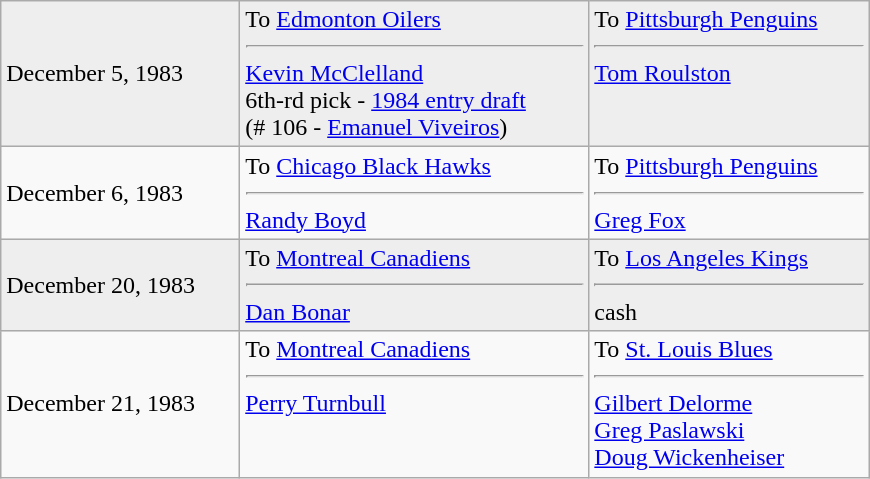<table class="wikitable" style="border:1px solid #999; width:580px;">
<tr style="background:#eee;">
<td>December 5, 1983</td>
<td valign="top">To <a href='#'>Edmonton Oilers</a><hr><a href='#'>Kevin McClelland</a><br>6th-rd pick - <a href='#'>1984 entry draft</a><br>(# 106 - <a href='#'>Emanuel Viveiros</a>)</td>
<td valign="top">To <a href='#'>Pittsburgh Penguins</a><hr><a href='#'>Tom Roulston</a></td>
</tr>
<tr>
<td>December 6, 1983</td>
<td valign="top">To <a href='#'>Chicago Black Hawks</a><hr><a href='#'>Randy Boyd</a></td>
<td valign="top">To <a href='#'>Pittsburgh Penguins</a><hr><a href='#'>Greg Fox</a></td>
</tr>
<tr style="background:#eee;">
<td>December 20, 1983</td>
<td valign="top">To <a href='#'>Montreal Canadiens</a><hr><a href='#'>Dan Bonar</a></td>
<td valign="top">To <a href='#'>Los Angeles Kings</a><hr>cash</td>
</tr>
<tr>
<td>December 21, 1983</td>
<td valign="top">To <a href='#'>Montreal Canadiens</a><hr><a href='#'>Perry Turnbull</a></td>
<td valign="top">To <a href='#'>St. Louis Blues</a><hr><a href='#'>Gilbert Delorme</a><br><a href='#'>Greg Paslawski</a><br><a href='#'>Doug Wickenheiser</a></td>
</tr>
</table>
